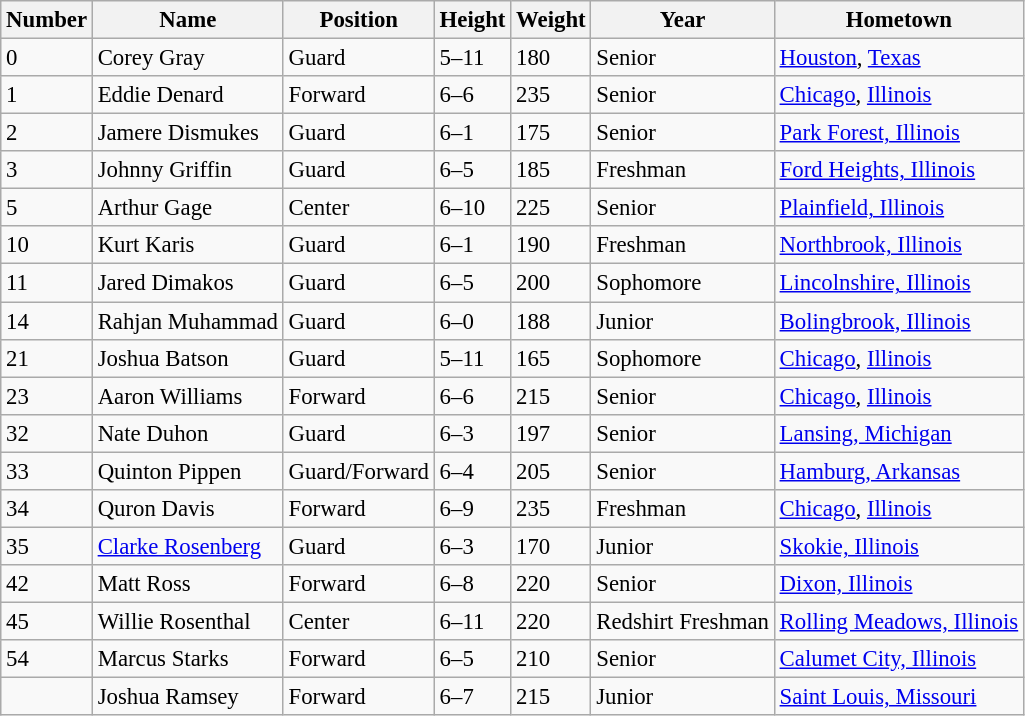<table class="wikitable sortable" style="font-size: 95%;">
<tr>
<th>Number</th>
<th>Name</th>
<th>Position</th>
<th>Height</th>
<th>Weight</th>
<th>Year</th>
<th>Hometown</th>
</tr>
<tr>
<td>0</td>
<td>Corey Gray</td>
<td>Guard</td>
<td>5–11</td>
<td>180</td>
<td>Senior</td>
<td><a href='#'>Houston</a>, <a href='#'>Texas</a></td>
</tr>
<tr>
<td>1</td>
<td>Eddie Denard</td>
<td>Forward</td>
<td>6–6</td>
<td>235</td>
<td>Senior</td>
<td><a href='#'>Chicago</a>, <a href='#'>Illinois</a></td>
</tr>
<tr>
<td>2</td>
<td>Jamere Dismukes</td>
<td>Guard</td>
<td>6–1</td>
<td>175</td>
<td>Senior</td>
<td><a href='#'>Park Forest, Illinois</a></td>
</tr>
<tr>
<td>3</td>
<td>Johnny Griffin</td>
<td>Guard</td>
<td>6–5</td>
<td>185</td>
<td>Freshman</td>
<td><a href='#'>Ford Heights, Illinois</a></td>
</tr>
<tr>
<td>5</td>
<td>Arthur Gage</td>
<td>Center</td>
<td>6–10</td>
<td>225</td>
<td>Senior</td>
<td><a href='#'>Plainfield, Illinois</a></td>
</tr>
<tr>
<td>10</td>
<td>Kurt Karis</td>
<td>Guard</td>
<td>6–1</td>
<td>190</td>
<td>Freshman</td>
<td><a href='#'>Northbrook, Illinois</a></td>
</tr>
<tr>
<td>11</td>
<td>Jared Dimakos</td>
<td>Guard</td>
<td>6–5</td>
<td>200</td>
<td>Sophomore</td>
<td><a href='#'>Lincolnshire, Illinois</a></td>
</tr>
<tr>
<td>14</td>
<td>Rahjan Muhammad</td>
<td>Guard</td>
<td>6–0</td>
<td>188</td>
<td>Junior</td>
<td><a href='#'>Bolingbrook, Illinois</a></td>
</tr>
<tr>
<td>21</td>
<td>Joshua Batson</td>
<td>Guard</td>
<td>5–11</td>
<td>165</td>
<td>Sophomore</td>
<td><a href='#'>Chicago</a>, <a href='#'>Illinois</a></td>
</tr>
<tr>
<td>23</td>
<td>Aaron Williams</td>
<td>Forward</td>
<td>6–6</td>
<td>215</td>
<td>Senior</td>
<td><a href='#'>Chicago</a>, <a href='#'>Illinois</a></td>
</tr>
<tr>
<td>32</td>
<td>Nate Duhon</td>
<td>Guard</td>
<td>6–3</td>
<td>197</td>
<td>Senior</td>
<td><a href='#'>Lansing, Michigan</a></td>
</tr>
<tr>
<td>33</td>
<td>Quinton Pippen</td>
<td>Guard/Forward</td>
<td>6–4</td>
<td>205</td>
<td>Senior</td>
<td><a href='#'>Hamburg, Arkansas</a></td>
</tr>
<tr>
<td>34</td>
<td>Quron Davis</td>
<td>Forward</td>
<td>6–9</td>
<td>235</td>
<td>Freshman</td>
<td><a href='#'>Chicago</a>, <a href='#'>Illinois</a></td>
</tr>
<tr>
<td>35</td>
<td><a href='#'>Clarke Rosenberg</a></td>
<td>Guard</td>
<td>6–3</td>
<td>170</td>
<td>Junior</td>
<td><a href='#'>Skokie, Illinois</a></td>
</tr>
<tr>
<td>42</td>
<td>Matt Ross</td>
<td>Forward</td>
<td>6–8</td>
<td>220</td>
<td>Senior</td>
<td><a href='#'>Dixon, Illinois</a></td>
</tr>
<tr>
<td>45</td>
<td>Willie Rosenthal</td>
<td>Center</td>
<td>6–11</td>
<td>220</td>
<td>Redshirt Freshman</td>
<td><a href='#'>Rolling Meadows, Illinois</a></td>
</tr>
<tr>
<td>54</td>
<td>Marcus Starks</td>
<td>Forward</td>
<td>6–5</td>
<td>210</td>
<td>Senior</td>
<td><a href='#'>Calumet City, Illinois</a></td>
</tr>
<tr>
<td></td>
<td>Joshua Ramsey</td>
<td>Forward</td>
<td>6–7</td>
<td>215</td>
<td>Junior</td>
<td><a href='#'>Saint Louis, Missouri</a></td>
</tr>
</table>
